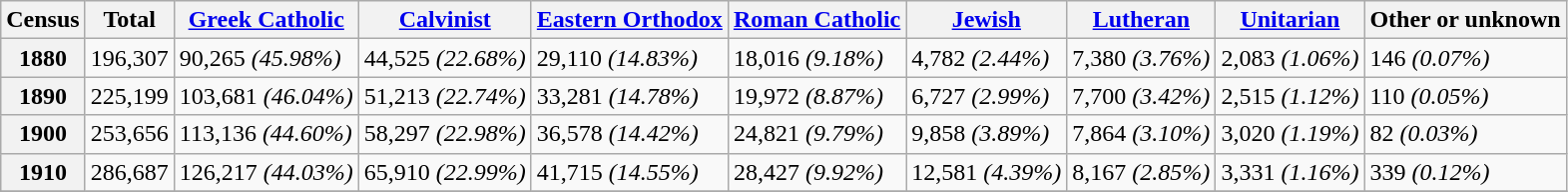<table class="wikitable">
<tr>
<th>Census</th>
<th>Total</th>
<th><a href='#'>Greek Catholic</a></th>
<th><a href='#'>Calvinist</a></th>
<th><a href='#'>Eastern Orthodox</a></th>
<th><a href='#'>Roman Catholic</a></th>
<th><a href='#'>Jewish</a></th>
<th><a href='#'>Lutheran</a></th>
<th><a href='#'>Unitarian</a></th>
<th>Other or unknown</th>
</tr>
<tr>
<th>1880</th>
<td>196,307</td>
<td>90,265 <em>(45.98%)</em></td>
<td>44,525 <em>(22.68%)</em></td>
<td>29,110 <em>(14.83%)</em></td>
<td>18,016 <em>(9.18%)</em></td>
<td>4,782 <em>(2.44%)</em></td>
<td>7,380 <em>(3.76%)</em></td>
<td>2,083 <em>(1.06%)</em></td>
<td>146 <em>(0.07%)</em></td>
</tr>
<tr>
<th>1890</th>
<td>225,199</td>
<td>103,681 <em>(46.04%)</em></td>
<td>51,213 <em>(22.74%)</em></td>
<td>33,281 <em>(14.78%)</em></td>
<td>19,972 <em>(8.87%)</em></td>
<td>6,727 <em>(2.99%)</em></td>
<td>7,700 <em>(3.42%)</em></td>
<td>2,515 <em>(1.12%)</em></td>
<td>110 <em>(0.05%)</em></td>
</tr>
<tr>
<th>1900</th>
<td>253,656</td>
<td>113,136 <em>(44.60%)</em></td>
<td>58,297 <em>(22.98%)</em></td>
<td>36,578 <em>(14.42%)</em></td>
<td>24,821 <em>(9.79%)</em></td>
<td>9,858 <em>(3.89%)</em></td>
<td>7,864 <em>(3.10%)</em></td>
<td>3,020 <em>(1.19%)</em></td>
<td>82 <em>(0.03%)</em></td>
</tr>
<tr>
<th>1910</th>
<td>286,687</td>
<td>126,217 <em>(44.03%)</em></td>
<td>65,910 <em>(22.99%)</em></td>
<td>41,715 <em>(14.55%)</em></td>
<td>28,427 <em>(9.92%)</em></td>
<td>12,581 <em>(4.39%)</em></td>
<td>8,167 <em>(2.85%)</em></td>
<td>3,331 <em>(1.16%)</em></td>
<td>339 <em>(0.12%)</em></td>
</tr>
<tr>
</tr>
</table>
